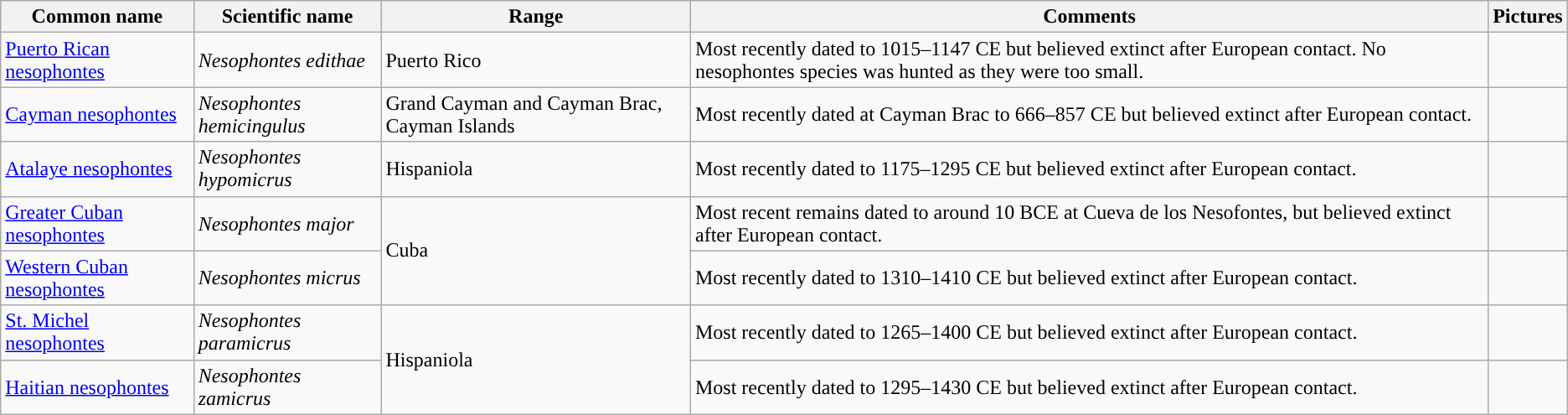<table class="wikitable">
<tr>
<th>Common name</th>
<th>Scientific name</th>
<th>Range</th>
<th class="unsortable">Comments</th>
<th>Pictures</th>
</tr>
<tr>
<td><a href='#'>Puerto Rican nesophontes</a></td>
<td><em>Nesophontes edithae</em></td>
<td>Puerto Rico</td>
<td>Most recently dated to 1015–1147 CE but believed extinct after European contact. No nesophontes species was hunted as they were too small.</td>
<td></td>
</tr>
<tr>
<td><a href='#'>Cayman nesophontes</a></td>
<td><em>Nesophontes hemicingulus</em></td>
<td>Grand Cayman and Cayman Brac, Cayman Islands</td>
<td>Most recently dated at Cayman Brac to 666–857 CE but believed extinct after European contact.</td>
<td></td>
</tr>
<tr>
<td><a href='#'>Atalaye nesophontes</a></td>
<td><em>Nesophontes hypomicrus</em></td>
<td>Hispaniola</td>
<td>Most recently dated to 1175–1295 CE but believed extinct after European contact.</td>
<td></td>
</tr>
<tr>
<td><a href='#'>Greater Cuban nesophontes</a></td>
<td><em>Nesophontes major</em></td>
<td rowspan="2">Cuba</td>
<td>Most recent remains dated to around 10 BCE at Cueva de los Nesofontes, but believed extinct after European contact.</td>
<td></td>
</tr>
<tr>
<td><a href='#'>Western Cuban nesophontes</a></td>
<td><em>Nesophontes micrus</em></td>
<td>Most recently dated to 1310–1410 CE but believed extinct after European contact.</td>
<td></td>
</tr>
<tr>
<td><a href='#'>St. Michel nesophontes</a></td>
<td><em>Nesophontes paramicrus</em></td>
<td rowspan="2">Hispaniola</td>
<td>Most recently dated to 1265–1400 CE but believed extinct after European contact.</td>
<td></td>
</tr>
<tr>
<td><a href='#'>Haitian nesophontes</a></td>
<td><em>Nesophontes zamicrus</em></td>
<td>Most recently dated to 1295–1430 CE but believed extinct after European contact.</td>
<td></td>
</tr>
</table>
